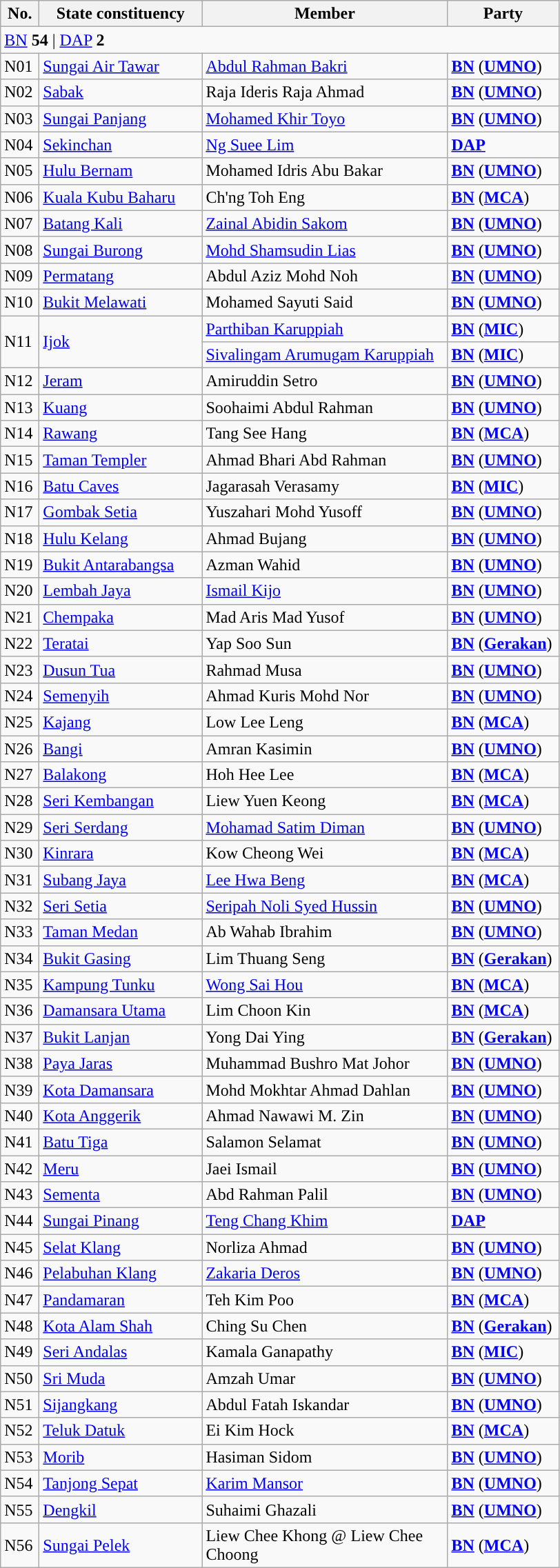<table class="wikitable sortable">
<tr>
<th style="width:30px;">No.</th>
<th style="width:150px;">State constituency</th>
<th style="width:230px;">Member</th>
<th style="width:100px;">Party</th>
</tr>
<tr>
<td colspan="4"><a href='#'>BN</a> <strong>54</strong> | <a href='#'>DAP</a> <strong>2</strong></td>
</tr>
<tr>
<td>N01</td>
<td><a href='#'>Sungai Air Tawar</a></td>
<td><a href='#'>Abdul Rahman Bakri</a></td>
<td><strong><a href='#'>BN</a></strong> (<strong><a href='#'>UMNO</a></strong>)</td>
</tr>
<tr>
<td>N02</td>
<td><a href='#'>Sabak</a></td>
<td>Raja Ideris Raja Ahmad</td>
<td><strong><a href='#'>BN</a></strong> (<strong><a href='#'>UMNO</a></strong>)</td>
</tr>
<tr>
<td>N03</td>
<td><a href='#'>Sungai Panjang</a></td>
<td><a href='#'>Mohamed Khir Toyo</a></td>
<td><strong><a href='#'>BN</a></strong> (<strong><a href='#'>UMNO</a></strong>)</td>
</tr>
<tr>
<td>N04</td>
<td><a href='#'>Sekinchan</a></td>
<td><a href='#'>Ng Suee Lim</a></td>
<td><strong><a href='#'>DAP</a></strong></td>
</tr>
<tr>
<td>N05</td>
<td><a href='#'>Hulu Bernam</a></td>
<td>Mohamed Idris Abu Bakar</td>
<td><strong><a href='#'>BN</a></strong> (<strong><a href='#'>UMNO</a></strong>)</td>
</tr>
<tr>
<td>N06</td>
<td><a href='#'>Kuala Kubu Baharu</a></td>
<td>Ch'ng Toh Eng</td>
<td><strong><a href='#'>BN</a></strong> (<strong><a href='#'>MCA</a></strong>)</td>
</tr>
<tr>
<td>N07</td>
<td><a href='#'>Batang Kali</a></td>
<td><a href='#'>Zainal Abidin Sakom</a></td>
<td><strong><a href='#'>BN</a></strong> (<strong><a href='#'>UMNO</a></strong>)</td>
</tr>
<tr>
<td>N08</td>
<td><a href='#'>Sungai Burong</a></td>
<td><a href='#'>Mohd Shamsudin Lias</a></td>
<td><strong><a href='#'>BN</a></strong> (<strong><a href='#'>UMNO</a></strong>)</td>
</tr>
<tr>
<td>N09</td>
<td><a href='#'>Permatang</a></td>
<td>Abdul Aziz Mohd Noh</td>
<td><strong><a href='#'>BN</a></strong> (<strong><a href='#'>UMNO</a></strong>)</td>
</tr>
<tr>
<td>N10</td>
<td><a href='#'>Bukit Melawati</a></td>
<td>Mohamed Sayuti Said</td>
<td><strong><a href='#'>BN</a></strong> (<strong><a href='#'>UMNO</a></strong>)</td>
</tr>
<tr>
<td rowspan=2>N11</td>
<td rowspan=2><a href='#'>Ijok</a></td>
<td><a href='#'>Parthiban Karuppiah</a><br></td>
<td><strong><a href='#'>BN</a></strong> (<strong><a href='#'>MIC</a></strong>)</td>
</tr>
<tr>
<td><a href='#'>Sivalingam Arumugam Karuppiah</a> </td>
<td><strong><a href='#'>BN</a></strong> (<strong><a href='#'>MIC</a></strong>)</td>
</tr>
<tr>
<td>N12</td>
<td><a href='#'>Jeram</a></td>
<td>Amiruddin Setro</td>
<td><strong><a href='#'>BN</a></strong> (<strong><a href='#'>UMNO</a></strong>)</td>
</tr>
<tr>
<td>N13</td>
<td><a href='#'>Kuang</a></td>
<td>Soohaimi Abdul Rahman</td>
<td><strong><a href='#'>BN</a></strong> (<strong><a href='#'>UMNO</a></strong>)</td>
</tr>
<tr>
<td>N14</td>
<td><a href='#'>Rawang</a></td>
<td>Tang See Hang</td>
<td><strong><a href='#'>BN</a></strong> (<strong><a href='#'>MCA</a></strong>)</td>
</tr>
<tr>
<td>N15</td>
<td><a href='#'>Taman Templer</a></td>
<td>Ahmad Bhari Abd Rahman</td>
<td><strong><a href='#'>BN</a></strong> (<strong><a href='#'>UMNO</a></strong>)</td>
</tr>
<tr>
<td>N16</td>
<td><a href='#'>Batu Caves</a></td>
<td>Jagarasah Verasamy</td>
<td><strong><a href='#'>BN</a></strong> (<strong><a href='#'>MIC</a></strong>)</td>
</tr>
<tr>
<td>N17</td>
<td><a href='#'>Gombak Setia</a></td>
<td>Yuszahari Mohd Yusoff</td>
<td><strong><a href='#'>BN</a></strong> (<strong><a href='#'>UMNO</a></strong>)</td>
</tr>
<tr>
<td>N18</td>
<td><a href='#'>Hulu Kelang</a></td>
<td>Ahmad Bujang</td>
<td><strong><a href='#'>BN</a></strong> (<strong><a href='#'>UMNO</a></strong>)</td>
</tr>
<tr>
<td>N19</td>
<td><a href='#'>Bukit Antarabangsa</a></td>
<td>Azman Wahid</td>
<td><strong><a href='#'>BN</a></strong> (<strong><a href='#'>UMNO</a></strong>)</td>
</tr>
<tr>
<td>N20</td>
<td><a href='#'>Lembah Jaya</a></td>
<td><a href='#'>Ismail Kijo</a></td>
<td><strong><a href='#'>BN</a></strong> (<strong><a href='#'>UMNO</a></strong>)</td>
</tr>
<tr>
<td>N21</td>
<td><a href='#'>Chempaka</a></td>
<td>Mad Aris Mad Yusof</td>
<td><strong><a href='#'>BN</a></strong> (<strong><a href='#'>UMNO</a></strong>)</td>
</tr>
<tr>
<td>N22</td>
<td><a href='#'>Teratai</a></td>
<td>Yap Soo Sun</td>
<td><strong><a href='#'>BN</a></strong> (<strong><a href='#'>Gerakan</a></strong>)</td>
</tr>
<tr>
<td>N23</td>
<td><a href='#'>Dusun Tua</a></td>
<td>Rahmad Musa</td>
<td><strong><a href='#'>BN</a></strong> (<strong><a href='#'>UMNO</a></strong>)</td>
</tr>
<tr>
<td>N24</td>
<td><a href='#'>Semenyih</a></td>
<td>Ahmad Kuris Mohd Nor</td>
<td><strong><a href='#'>BN</a></strong> (<strong><a href='#'>UMNO</a></strong>)</td>
</tr>
<tr>
<td>N25</td>
<td><a href='#'>Kajang</a></td>
<td>Low Lee Leng</td>
<td><strong><a href='#'>BN</a></strong> (<strong><a href='#'>MCA</a></strong>)</td>
</tr>
<tr>
<td>N26</td>
<td><a href='#'>Bangi</a></td>
<td>Amran Kasimin</td>
<td><strong><a href='#'>BN</a></strong> (<strong><a href='#'>UMNO</a></strong>)</td>
</tr>
<tr>
<td>N27</td>
<td><a href='#'>Balakong</a></td>
<td>Hoh Hee Lee</td>
<td><strong><a href='#'>BN</a></strong> (<strong><a href='#'>MCA</a></strong>)</td>
</tr>
<tr>
<td>N28</td>
<td><a href='#'>Seri Kembangan</a></td>
<td>Liew Yuen Keong</td>
<td><strong><a href='#'>BN</a></strong> (<strong><a href='#'>MCA</a></strong>)</td>
</tr>
<tr>
<td>N29</td>
<td><a href='#'>Seri Serdang</a></td>
<td><a href='#'>Mohamad Satim Diman</a></td>
<td><strong><a href='#'>BN</a></strong> (<strong><a href='#'>UMNO</a></strong>)</td>
</tr>
<tr>
<td>N30</td>
<td><a href='#'>Kinrara</a></td>
<td>Kow Cheong Wei</td>
<td><strong><a href='#'>BN</a></strong> (<strong><a href='#'>MCA</a></strong>)</td>
</tr>
<tr>
<td>N31</td>
<td><a href='#'>Subang Jaya</a></td>
<td><a href='#'>Lee Hwa Beng</a></td>
<td><strong><a href='#'>BN</a></strong> (<strong><a href='#'>MCA</a></strong>)</td>
</tr>
<tr>
<td>N32</td>
<td><a href='#'>Seri Setia</a></td>
<td><a href='#'>Seripah Noli Syed Hussin</a></td>
<td><strong><a href='#'>BN</a></strong> (<strong><a href='#'>UMNO</a></strong>)</td>
</tr>
<tr>
<td>N33</td>
<td><a href='#'>Taman Medan</a></td>
<td>Ab Wahab Ibrahim</td>
<td><strong><a href='#'>BN</a></strong> (<strong><a href='#'>UMNO</a></strong>)</td>
</tr>
<tr>
<td>N34</td>
<td><a href='#'>Bukit Gasing</a></td>
<td>Lim Thuang Seng</td>
<td><strong><a href='#'>BN</a></strong> (<strong><a href='#'>Gerakan</a></strong>)</td>
</tr>
<tr>
<td>N35</td>
<td><a href='#'>Kampung Tunku</a></td>
<td><a href='#'>Wong Sai Hou</a></td>
<td><strong><a href='#'>BN</a></strong> (<strong><a href='#'>MCA</a></strong>)</td>
</tr>
<tr>
<td>N36</td>
<td><a href='#'>Damansara Utama</a></td>
<td>Lim Choon Kin</td>
<td><strong><a href='#'>BN</a></strong> (<strong><a href='#'>MCA</a></strong>)</td>
</tr>
<tr>
<td>N37</td>
<td><a href='#'>Bukit Lanjan</a></td>
<td>Yong Dai Ying</td>
<td><strong><a href='#'>BN</a></strong> (<strong><a href='#'>Gerakan</a></strong>)</td>
</tr>
<tr>
<td>N38</td>
<td><a href='#'>Paya Jaras</a></td>
<td>Muhammad Bushro Mat Johor</td>
<td><strong><a href='#'>BN</a></strong> (<strong><a href='#'>UMNO</a></strong>)</td>
</tr>
<tr>
<td>N39</td>
<td><a href='#'>Kota Damansara</a></td>
<td>Mohd Mokhtar Ahmad Dahlan</td>
<td><strong><a href='#'>BN</a></strong> (<strong><a href='#'>UMNO</a></strong>)</td>
</tr>
<tr>
<td>N40</td>
<td><a href='#'>Kota Anggerik</a></td>
<td>Ahmad Nawawi M. Zin</td>
<td><strong><a href='#'>BN</a></strong> (<strong><a href='#'>UMNO</a></strong>)</td>
</tr>
<tr>
<td>N41</td>
<td><a href='#'>Batu Tiga</a></td>
<td>Salamon Selamat</td>
<td><strong><a href='#'>BN</a></strong> (<strong><a href='#'>UMNO</a></strong>)</td>
</tr>
<tr>
<td>N42</td>
<td><a href='#'>Meru</a></td>
<td>Jaei Ismail</td>
<td><strong><a href='#'>BN</a></strong> (<strong><a href='#'>UMNO</a></strong>)</td>
</tr>
<tr>
<td>N43</td>
<td><a href='#'>Sementa</a></td>
<td>Abd Rahman Palil</td>
<td><strong><a href='#'>BN</a></strong> (<strong><a href='#'>UMNO</a></strong>)</td>
</tr>
<tr>
<td>N44</td>
<td><a href='#'>Sungai Pinang</a></td>
<td><a href='#'>Teng Chang Khim</a></td>
<td><strong><a href='#'>DAP</a></strong></td>
</tr>
<tr>
<td>N45</td>
<td><a href='#'>Selat Klang</a></td>
<td>Norliza Ahmad</td>
<td><strong><a href='#'>BN</a></strong> (<strong><a href='#'>UMNO</a></strong>)</td>
</tr>
<tr>
<td>N46</td>
<td><a href='#'>Pelabuhan Klang</a></td>
<td><a href='#'>Zakaria Deros</a></td>
<td><strong><a href='#'>BN</a></strong> (<strong><a href='#'>UMNO</a></strong>)</td>
</tr>
<tr>
<td>N47</td>
<td><a href='#'>Pandamaran</a></td>
<td>Teh Kim Poo</td>
<td><strong><a href='#'>BN</a></strong> (<strong><a href='#'>MCA</a></strong>)</td>
</tr>
<tr>
<td>N48</td>
<td><a href='#'>Kota Alam Shah</a></td>
<td>Ching Su Chen</td>
<td><strong><a href='#'>BN</a></strong> (<strong><a href='#'>Gerakan</a></strong>)</td>
</tr>
<tr>
<td>N49</td>
<td><a href='#'>Seri Andalas</a></td>
<td>Kamala Ganapathy</td>
<td><strong><a href='#'>BN</a></strong> (<strong><a href='#'>MIC</a></strong>)</td>
</tr>
<tr>
<td>N50</td>
<td><a href='#'>Sri Muda</a></td>
<td>Amzah Umar</td>
<td><strong><a href='#'>BN</a></strong> (<strong><a href='#'>UMNO</a></strong>)</td>
</tr>
<tr>
<td>N51</td>
<td><a href='#'>Sijangkang</a></td>
<td>Abdul Fatah Iskandar</td>
<td><strong><a href='#'>BN</a></strong> (<strong><a href='#'>UMNO</a></strong>)</td>
</tr>
<tr>
<td>N52</td>
<td><a href='#'>Teluk Datuk</a></td>
<td>Ei Kim Hock</td>
<td><strong><a href='#'>BN</a></strong> (<strong><a href='#'>MCA</a></strong>)</td>
</tr>
<tr>
<td>N53</td>
<td><a href='#'>Morib</a></td>
<td>Hasiman Sidom</td>
<td><strong><a href='#'>BN</a></strong> (<strong><a href='#'>UMNO</a></strong>)</td>
</tr>
<tr>
<td>N54</td>
<td><a href='#'>Tanjong Sepat</a></td>
<td><a href='#'>Karim Mansor</a></td>
<td><strong><a href='#'>BN</a></strong> (<strong><a href='#'>UMNO</a></strong>)</td>
</tr>
<tr>
<td>N55</td>
<td><a href='#'>Dengkil</a></td>
<td>Suhaimi Ghazali</td>
<td><strong><a href='#'>BN</a></strong> (<strong><a href='#'>UMNO</a></strong>)</td>
</tr>
<tr>
<td>N56</td>
<td><a href='#'>Sungai Pelek</a></td>
<td>Liew Chee Khong @ Liew Chee Choong</td>
<td><strong><a href='#'>BN</a></strong> (<strong><a href='#'>MCA</a></strong>)</td>
</tr>
</table>
